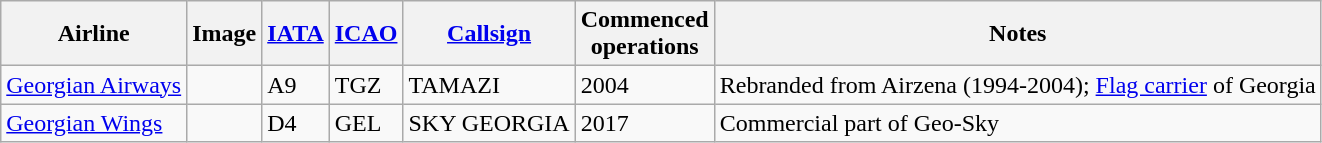<table class="wikitable sortable">
<tr valign="middle">
<th>Airline</th>
<th>Image</th>
<th><a href='#'>IATA</a></th>
<th><a href='#'>ICAO</a></th>
<th><a href='#'>Callsign</a></th>
<th>Commenced<br>operations</th>
<th>Notes</th>
</tr>
<tr>
<td><a href='#'>Georgian Airways</a></td>
<td></td>
<td>A9</td>
<td>TGZ</td>
<td>TAMAZI</td>
<td>2004</td>
<td>Rebranded from Airzena (1994-2004); <a href='#'>Flag carrier</a> of Georgia</td>
</tr>
<tr>
<td><a href='#'>Georgian Wings</a></td>
<td></td>
<td>D4</td>
<td>GEL</td>
<td>SKY GEORGIA</td>
<td>2017</td>
<td>Commercial part of Geo-Sky</td>
</tr>
</table>
